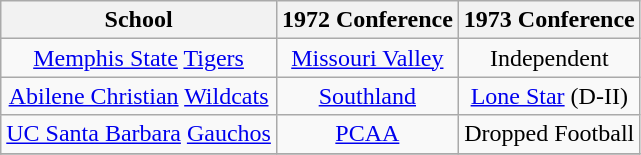<table class="wikitable sortable">
<tr>
<th>School</th>
<th>1972 Conference</th>
<th>1973 Conference</th>
</tr>
<tr style="text-align:center;">
<td><a href='#'>Memphis State</a> <a href='#'>Tigers</a></td>
<td><a href='#'>Missouri Valley</a></td>
<td>Independent</td>
</tr>
<tr style="text-align:center;">
<td><a href='#'>Abilene Christian</a> <a href='#'>Wildcats</a></td>
<td><a href='#'>Southland</a></td>
<td><a href='#'>Lone Star</a> (D-II)</td>
</tr>
<tr style="text-align:center;">
<td><a href='#'>UC Santa Barbara</a> <a href='#'>Gauchos</a></td>
<td><a href='#'>PCAA</a></td>
<td>Dropped Football</td>
</tr>
<tr style="text-align:center;">
</tr>
</table>
